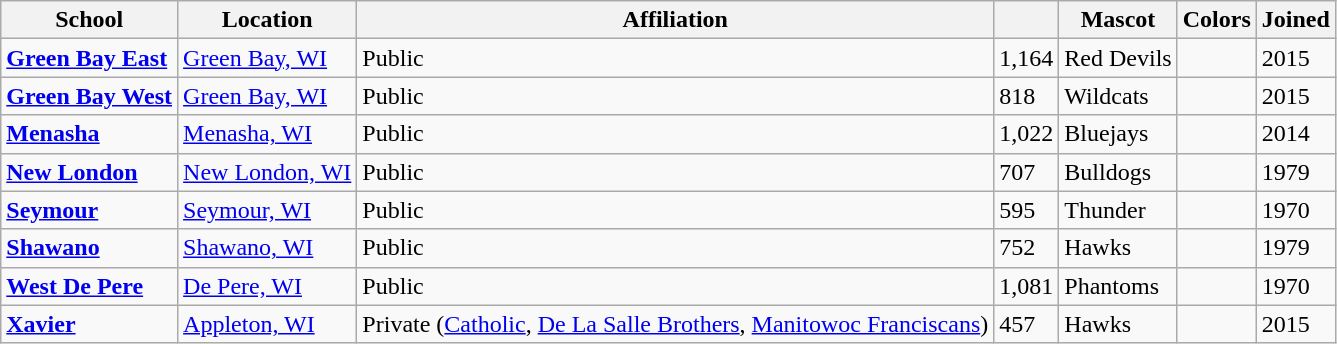<table class="wikitable sortable">
<tr>
<th>School</th>
<th>Location</th>
<th>Affiliation</th>
<th></th>
<th>Mascot</th>
<th>Colors</th>
<th>Joined</th>
</tr>
<tr>
<td><a href='#'><strong>Green Bay East</strong></a></td>
<td><a href='#'>Green Bay, WI</a></td>
<td>Public</td>
<td>1,164</td>
<td>Red Devils</td>
<td> </td>
<td>2015</td>
</tr>
<tr>
<td><a href='#'><strong>Green Bay West</strong></a></td>
<td><a href='#'>Green Bay, WI</a></td>
<td>Public</td>
<td>818</td>
<td>Wildcats</td>
<td> </td>
<td>2015</td>
</tr>
<tr>
<td><a href='#'><strong>Menasha</strong></a></td>
<td><a href='#'>Menasha, WI</a></td>
<td>Public</td>
<td>1,022</td>
<td>Bluejays</td>
<td> </td>
<td>2014</td>
</tr>
<tr>
<td><a href='#'><strong>New London</strong></a></td>
<td><a href='#'>New London, WI</a></td>
<td>Public</td>
<td>707</td>
<td>Bulldogs</td>
<td> </td>
<td>1979</td>
</tr>
<tr>
<td><a href='#'><strong>Seymour</strong></a></td>
<td><a href='#'>Seymour, WI</a></td>
<td>Public</td>
<td>595</td>
<td>Thunder</td>
<td> </td>
<td>1970</td>
</tr>
<tr>
<td><a href='#'><strong>Shawano</strong></a></td>
<td><a href='#'>Shawano, WI</a></td>
<td>Public</td>
<td>752</td>
<td>Hawks</td>
<td> </td>
<td>1979</td>
</tr>
<tr>
<td><a href='#'><strong>West De Pere</strong></a></td>
<td><a href='#'>De Pere, WI</a></td>
<td>Public</td>
<td>1,081</td>
<td>Phantoms</td>
<td> </td>
<td>1970</td>
</tr>
<tr>
<td><a href='#'><strong>Xavier</strong></a></td>
<td><a href='#'>Appleton, WI</a></td>
<td>Private (<a href='#'>Catholic</a>, <a href='#'>De La Salle Brothers</a>, <a href='#'>Manitowoc Franciscans</a>)</td>
<td>457</td>
<td>Hawks</td>
<td> </td>
<td>2015</td>
</tr>
</table>
